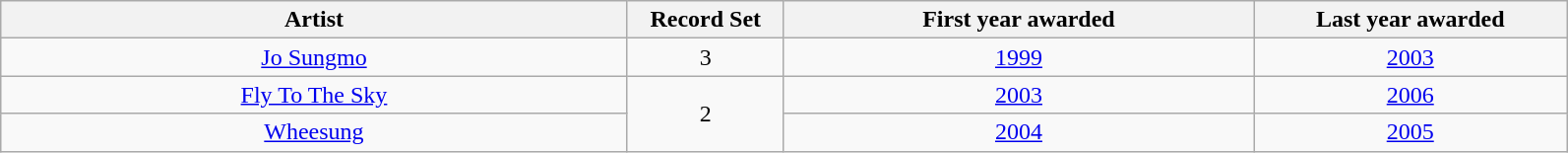<table class="wikitable"  style="width:84%; text-align:center;">
<tr>
<th width=40%>Artist</th>
<th width=10%>Record Set</th>
<th style="width:30%;">First year awarded</th>
<th width=30%>Last year awarded</th>
</tr>
<tr>
<td><a href='#'>Jo Sungmo</a></td>
<td>3</td>
<td><a href='#'>1999</a></td>
<td><a href='#'>2003</a></td>
</tr>
<tr>
<td><a href='#'>Fly To The Sky</a></td>
<td rowspan=2>2</td>
<td><a href='#'>2003</a></td>
<td><a href='#'>2006</a></td>
</tr>
<tr>
<td><a href='#'>Wheesung</a></td>
<td><a href='#'>2004</a></td>
<td><a href='#'>2005</a></td>
</tr>
</table>
